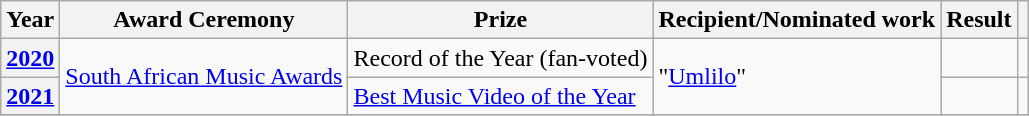<table class="wikitable plainrowheaders">
<tr>
<th>Year</th>
<th>Award Ceremony</th>
<th>Prize</th>
<th>Recipient/Nominated work</th>
<th>Result</th>
<th></th>
</tr>
<tr>
<th scope="row"><a href='#'>2020</a></th>
<td rowspan="2"><a href='#'>South African Music Awards</a></td>
<td>Record of the Year (fan-voted)</td>
<td rowspan="2">"<a href='#'>Umlilo</a>"</td>
<td></td>
<td></td>
</tr>
<tr>
<th scope="row"><a href='#'>2021</a></th>
<td><a href='#'>Best Music Video of the Year</a></td>
<td></td>
<td></td>
</tr>
<tr>
</tr>
</table>
